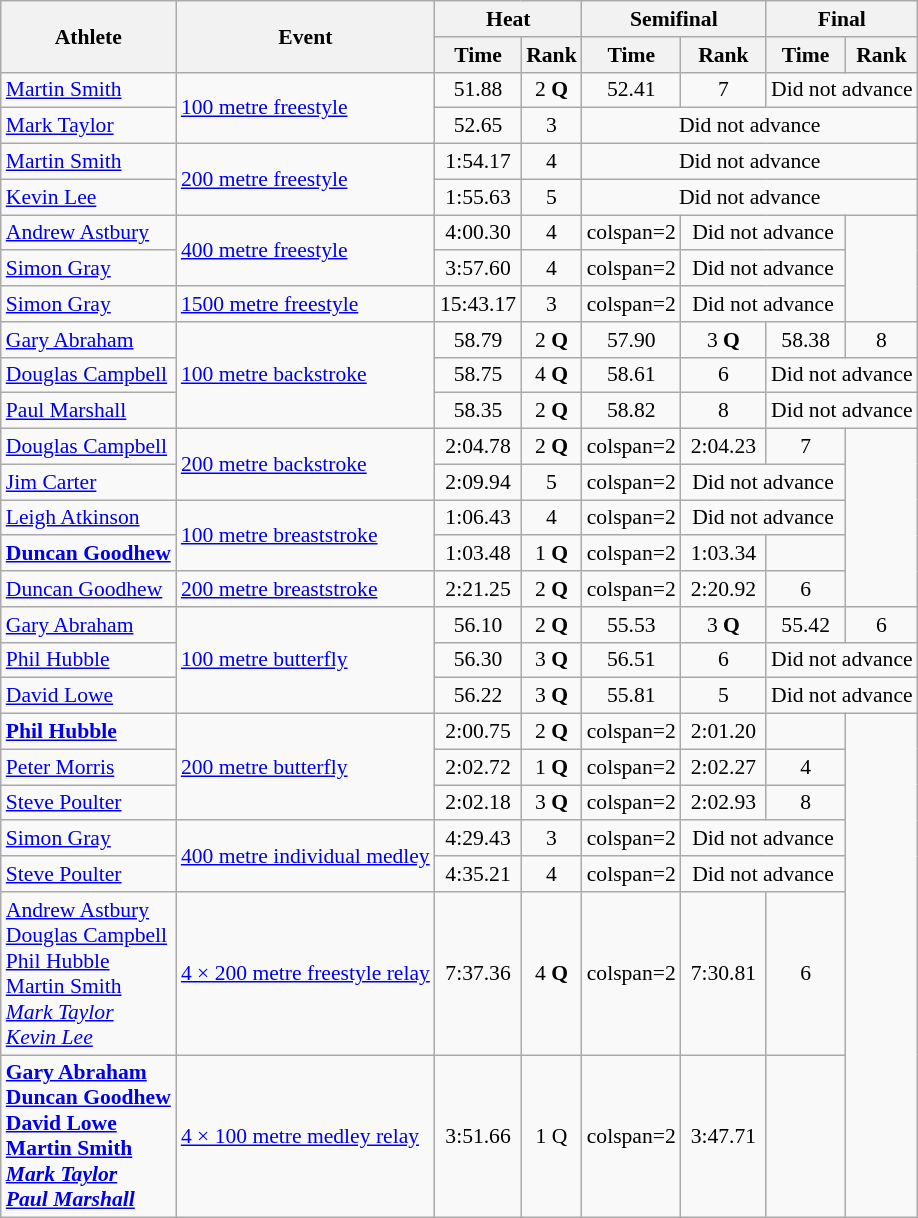<table class="wikitable" style="font-size:90%;">
<tr>
<th rowspan=2>Athlete</th>
<th rowspan=2>Event</th>
<th colspan=2>Heat</th>
<th colspan=2>Semifinal</th>
<th colspan=2>Final</th>
</tr>
<tr>
<th>Time</th>
<th>Rank</th>
<th>Time</th>
<th>Rank</th>
<th>Time</th>
<th>Rank</th>
</tr>
<tr align=center>
<td align=left><a href='#'>Martin Smith</a></td>
<td align=left rowspan=2><a href='#'>100 metre freestyle</a></td>
<td>51.88</td>
<td>2 <strong>Q</strong></td>
<td>52.41</td>
<td>7</td>
<td colspan=2>Did not advance</td>
</tr>
<tr align=center>
<td align=left><a href='#'>Mark Taylor</a></td>
<td>52.65</td>
<td>3</td>
<td colspan=4>Did not advance</td>
</tr>
<tr align=center>
<td align=left><a href='#'>Martin Smith</a></td>
<td align=left rowspan=2><a href='#'>200 metre freestyle</a></td>
<td>1:54.17</td>
<td>4</td>
<td colspan=4>Did not advance</td>
</tr>
<tr align=center>
<td align=left><a href='#'>Kevin Lee</a></td>
<td>1:55.63</td>
<td>5</td>
<td colspan=4>Did not advance</td>
</tr>
<tr align=center>
<td align=left><a href='#'>Andrew Astbury</a></td>
<td align=left rowspan=2><a href='#'>400 metre freestyle</a></td>
<td>4:00.30</td>
<td>4</td>
<td>colspan=2 </td>
<td colspan=2>Did not advance</td>
</tr>
<tr align=center>
<td align=left><a href='#'>Simon Gray</a></td>
<td>3:57.60</td>
<td>4</td>
<td>colspan=2 </td>
<td colspan=2>Did not advance</td>
</tr>
<tr align=center>
<td align=left><a href='#'>Simon Gray</a></td>
<td align=left><a href='#'>1500 metre freestyle</a></td>
<td>15:43.17</td>
<td>3</td>
<td>colspan=2 </td>
<td colspan=2>Did not advance</td>
</tr>
<tr align=center>
<td align=left><a href='#'>Gary Abraham</a></td>
<td align=left rowspan=3><a href='#'>100 metre backstroke</a></td>
<td>58.79</td>
<td>2 <strong>Q</strong></td>
<td>57.90</td>
<td>3 <strong>Q</strong></td>
<td>58.38</td>
<td>8</td>
</tr>
<tr align=center>
<td align=left><a href='#'>Douglas Campbell</a></td>
<td>58.75</td>
<td>4 <strong>Q</strong></td>
<td>58.61</td>
<td>6</td>
<td colspan=2>Did not advance</td>
</tr>
<tr align=center>
<td align=left><a href='#'>Paul Marshall</a></td>
<td>58.35</td>
<td>2 <strong>Q</strong></td>
<td>58.82</td>
<td>8</td>
<td colspan=2>Did not advance</td>
</tr>
<tr align=center>
<td align=left><a href='#'>Douglas Campbell</a></td>
<td align=left rowspan=2><a href='#'>200 metre backstroke</a></td>
<td>2:04.78</td>
<td>2 <strong>Q</strong></td>
<td>colspan=2 </td>
<td>2:04.23</td>
<td>7</td>
</tr>
<tr align=center>
<td align=left><a href='#'>Jim Carter</a></td>
<td>2:09.94</td>
<td>5</td>
<td>colspan=2 </td>
<td colspan=2>Did not advance</td>
</tr>
<tr align=center>
<td align=left><a href='#'>Leigh Atkinson</a></td>
<td align=left rowspan=2><a href='#'>100 metre breaststroke</a></td>
<td>1:06.43</td>
<td>4</td>
<td>colspan=2 </td>
<td colspan=2>Did not advance</td>
</tr>
<tr align=center>
<td align=left><strong><a href='#'>Duncan Goodhew</a></strong></td>
<td>1:03.48</td>
<td>1 <strong>Q</strong></td>
<td>colspan=2 </td>
<td>1:03.34</td>
<td></td>
</tr>
<tr align=center>
<td align=left><a href='#'>Duncan Goodhew</a></td>
<td align=left><a href='#'>200 metre breaststroke</a></td>
<td>2:21.25</td>
<td>2 <strong>Q</strong></td>
<td>colspan=2 </td>
<td>2:20.92</td>
<td>6</td>
</tr>
<tr align=center>
<td align=left><a href='#'>Gary Abraham</a></td>
<td align=left rowspan=3><a href='#'>100 metre butterfly</a></td>
<td>56.10</td>
<td>2 <strong>Q</strong></td>
<td>55.53</td>
<td>3 <strong>Q</strong></td>
<td>55.42</td>
<td>6</td>
</tr>
<tr align=center>
<td align=left><a href='#'>Phil Hubble</a></td>
<td>56.30</td>
<td>3 <strong>Q</strong></td>
<td>56.51</td>
<td>6</td>
<td colspan=2>Did not advance</td>
</tr>
<tr align=center>
<td align=left><a href='#'>David Lowe</a></td>
<td>56.22</td>
<td>3 <strong>Q</strong></td>
<td>55.81</td>
<td>5</td>
<td colspan=2>Did not advance</td>
</tr>
<tr align=center>
<td align=left><strong><a href='#'>Phil Hubble</a></strong></td>
<td align=left rowspan=3><a href='#'>200 metre butterfly</a></td>
<td>2:00.75</td>
<td>2 <strong>Q</strong></td>
<td>colspan=2 </td>
<td>2:01.20</td>
<td></td>
</tr>
<tr align=center>
<td align=left><a href='#'>Peter Morris</a></td>
<td>2:02.72</td>
<td>1 <strong>Q</strong></td>
<td>colspan=2 </td>
<td>2:02.27</td>
<td>4</td>
</tr>
<tr align=center>
<td align=left><a href='#'>Steve Poulter</a></td>
<td>2:02.18</td>
<td>3 <strong>Q</strong></td>
<td>colspan=2 </td>
<td>2:02.93</td>
<td>8</td>
</tr>
<tr align=center>
<td align=left><a href='#'>Simon Gray</a></td>
<td align=left rowspan=2><a href='#'>400 metre individual medley</a></td>
<td>4:29.43</td>
<td>3</td>
<td>colspan=2 </td>
<td colspan=2>Did not advance</td>
</tr>
<tr align=center>
<td align=left><a href='#'>Steve Poulter</a></td>
<td>4:35.21</td>
<td>4</td>
<td>colspan=2 </td>
<td colspan=2>Did not advance</td>
</tr>
<tr align=center>
<td align=left><a href='#'>Andrew Astbury</a><br><a href='#'>Douglas Campbell</a><br><a href='#'>Phil Hubble</a><br><a href='#'>Martin Smith</a><br><em><a href='#'>Mark Taylor</a><br><a href='#'>Kevin Lee</a></em></td>
<td align=left><a href='#'>4 × 200 metre freestyle relay</a></td>
<td>7:37.36</td>
<td>4 <strong>Q</strong></td>
<td>colspan=2 </td>
<td>7:30.81</td>
<td>6</td>
</tr>
<tr align=center>
<td align=left><strong><a href='#'>Gary Abraham</a><br><a href='#'>Duncan Goodhew</a><br><a href='#'>David Lowe</a><br><a href='#'>Martin Smith</a><br><em><a href='#'>Mark Taylor</a><br><a href='#'>Paul Marshall</a><strong><em></td>
<td align=left><a href='#'>4 × 100 metre medley relay</a></td>
<td>3:51.66</td>
<td>1 </strong>Q<strong></td>
<td>colspan=2 </td>
<td>3:47.71</td>
<td></td>
</tr>
</table>
